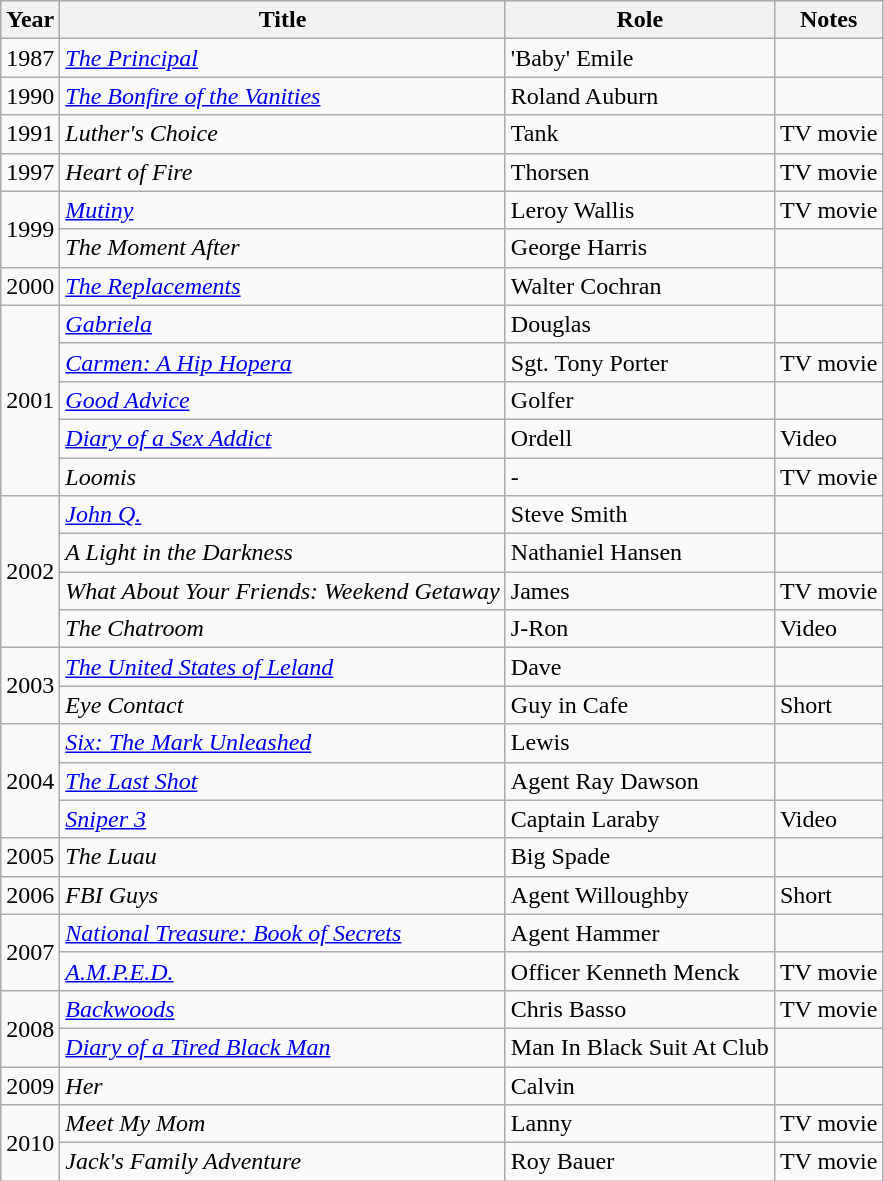<table class="wikitable sortable">
<tr>
<th>Year</th>
<th>Title</th>
<th>Role</th>
<th>Notes</th>
</tr>
<tr>
<td>1987</td>
<td><em><a href='#'>The Principal</a></em></td>
<td>'Baby' Emile</td>
<td></td>
</tr>
<tr>
<td>1990</td>
<td><em><a href='#'>The Bonfire of the Vanities</a></em></td>
<td>Roland Auburn</td>
<td></td>
</tr>
<tr>
<td>1991</td>
<td><em>Luther's Choice</em></td>
<td>Tank</td>
<td>TV movie</td>
</tr>
<tr>
<td>1997</td>
<td><em>Heart of Fire</em></td>
<td>Thorsen</td>
<td>TV movie</td>
</tr>
<tr>
<td rowspan="2">1999</td>
<td><em><a href='#'>Mutiny</a></em></td>
<td>Leroy Wallis</td>
<td>TV movie</td>
</tr>
<tr>
<td><em>The Moment After</em></td>
<td>George Harris</td>
<td></td>
</tr>
<tr>
<td>2000</td>
<td><em><a href='#'>The Replacements</a></em></td>
<td>Walter Cochran</td>
<td></td>
</tr>
<tr>
<td rowspan="5">2001</td>
<td><em><a href='#'>Gabriela</a></em></td>
<td>Douglas</td>
<td></td>
</tr>
<tr>
<td><em><a href='#'>Carmen: A Hip Hopera</a></em></td>
<td>Sgt. Tony Porter</td>
<td>TV movie</td>
</tr>
<tr>
<td><em><a href='#'>Good Advice</a></em></td>
<td>Golfer</td>
<td></td>
</tr>
<tr>
<td><em><a href='#'>Diary of a Sex Addict</a></em></td>
<td>Ordell</td>
<td>Video</td>
</tr>
<tr>
<td><em>Loomis</em></td>
<td>-</td>
<td>TV movie</td>
</tr>
<tr>
<td rowspan="4">2002</td>
<td><em><a href='#'>John Q.</a></em></td>
<td>Steve Smith</td>
<td></td>
</tr>
<tr>
<td><em>A Light in the Darkness</em></td>
<td>Nathaniel Hansen</td>
<td></td>
</tr>
<tr>
<td><em>What About Your Friends: Weekend Getaway</em></td>
<td>James</td>
<td>TV movie</td>
</tr>
<tr>
<td><em>The Chatroom</em></td>
<td>J-Ron</td>
<td>Video</td>
</tr>
<tr>
<td rowspan="2">2003</td>
<td><em><a href='#'>The United States of Leland</a></em></td>
<td>Dave</td>
<td></td>
</tr>
<tr>
<td><em>Eye Contact</em></td>
<td>Guy in Cafe</td>
<td>Short</td>
</tr>
<tr>
<td rowspan="3">2004</td>
<td><em><a href='#'>Six: The Mark Unleashed</a></em></td>
<td>Lewis</td>
<td></td>
</tr>
<tr>
<td><em><a href='#'>The Last Shot</a></em></td>
<td>Agent Ray Dawson</td>
<td></td>
</tr>
<tr>
<td><em><a href='#'>Sniper 3</a></em></td>
<td>Captain Laraby</td>
<td>Video</td>
</tr>
<tr>
<td>2005</td>
<td><em>The Luau</em></td>
<td>Big Spade</td>
<td></td>
</tr>
<tr>
<td>2006</td>
<td><em>FBI Guys</em></td>
<td>Agent Willoughby</td>
<td>Short</td>
</tr>
<tr>
<td rowspan="2">2007</td>
<td><em><a href='#'>National Treasure: Book of Secrets</a></em></td>
<td>Agent Hammer</td>
<td></td>
</tr>
<tr>
<td><em><a href='#'>A.M.P.E.D.</a></em></td>
<td>Officer Kenneth Menck</td>
<td>TV movie</td>
</tr>
<tr>
<td rowspan="2">2008</td>
<td><em><a href='#'>Backwoods</a></em></td>
<td>Chris Basso</td>
<td>TV movie</td>
</tr>
<tr>
<td><em><a href='#'>Diary of a Tired Black Man</a></em></td>
<td>Man In Black Suit At Club</td>
<td></td>
</tr>
<tr>
<td>2009</td>
<td><em>Her</em></td>
<td>Calvin</td>
<td></td>
</tr>
<tr>
<td rowspan="2">2010</td>
<td><em>Meet My Mom</em></td>
<td>Lanny</td>
<td>TV movie</td>
</tr>
<tr>
<td><em>Jack's Family Adventure</em></td>
<td>Roy Bauer</td>
<td>TV movie</td>
</tr>
</table>
